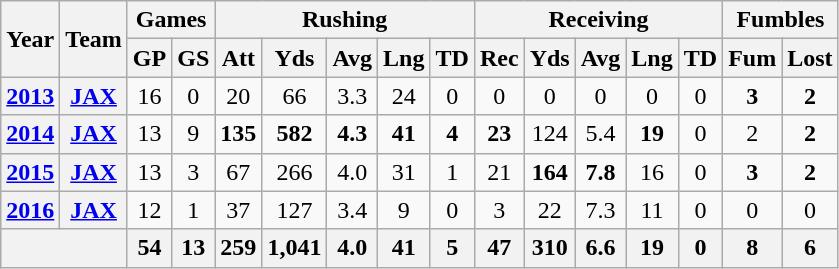<table class= "wikitable" style="text-align:center;">
<tr>
<th rowspan="2">Year</th>
<th rowspan="2">Team</th>
<th colspan="2">Games</th>
<th colspan="5">Rushing</th>
<th colspan="5">Receiving</th>
<th colspan="2">Fumbles</th>
</tr>
<tr>
<th>GP</th>
<th>GS</th>
<th>Att</th>
<th>Yds</th>
<th>Avg</th>
<th>Lng</th>
<th>TD</th>
<th>Rec</th>
<th>Yds</th>
<th>Avg</th>
<th>Lng</th>
<th>TD</th>
<th>Fum</th>
<th>Lost</th>
</tr>
<tr>
<th><a href='#'>2013</a></th>
<th><a href='#'>JAX</a></th>
<td>16</td>
<td>0</td>
<td>20</td>
<td>66</td>
<td>3.3</td>
<td>24</td>
<td>0</td>
<td>0</td>
<td>0</td>
<td>0</td>
<td>0</td>
<td>0</td>
<td><strong>3</strong></td>
<td><strong>2</strong></td>
</tr>
<tr>
<th><a href='#'>2014</a></th>
<th><a href='#'>JAX</a></th>
<td>13</td>
<td>9</td>
<td><strong>135</strong></td>
<td><strong>582</strong></td>
<td><strong>4.3</strong></td>
<td><strong>41</strong></td>
<td><strong>4</strong></td>
<td><strong>23</strong></td>
<td>124</td>
<td>5.4</td>
<td><strong>19</strong></td>
<td>0</td>
<td>2</td>
<td><strong>2</strong></td>
</tr>
<tr>
<th><a href='#'>2015</a></th>
<th><a href='#'>JAX</a></th>
<td>13</td>
<td>3</td>
<td>67</td>
<td>266</td>
<td>4.0</td>
<td>31</td>
<td>1</td>
<td>21</td>
<td><strong>164</strong></td>
<td><strong>7.8</strong></td>
<td>16</td>
<td>0</td>
<td><strong>3</strong></td>
<td><strong>2</strong></td>
</tr>
<tr>
<th><a href='#'>2016</a></th>
<th><a href='#'>JAX</a></th>
<td>12</td>
<td>1</td>
<td>37</td>
<td>127</td>
<td>3.4</td>
<td>9</td>
<td>0</td>
<td>3</td>
<td>22</td>
<td>7.3</td>
<td>11</td>
<td>0</td>
<td>0</td>
<td>0</td>
</tr>
<tr>
<th colspan="2"></th>
<th>54</th>
<th>13</th>
<th>259</th>
<th>1,041</th>
<th>4.0</th>
<th>41</th>
<th>5</th>
<th>47</th>
<th>310</th>
<th>6.6</th>
<th>19</th>
<th>0</th>
<th>8</th>
<th>6</th>
</tr>
</table>
